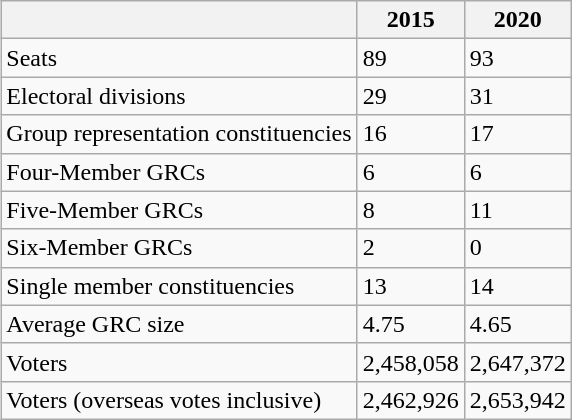<table class="wikitable" style="float:right;">
<tr>
<th></th>
<th style="width:50px;">2015</th>
<th style="width:50px;">2020</th>
</tr>
<tr>
<td>Seats</td>
<td><div>89</div></td>
<td><div>93</div></td>
</tr>
<tr>
<td>Electoral divisions</td>
<td><div>29</div></td>
<td><div>31</div></td>
</tr>
<tr>
<td>Group representation constituencies</td>
<td><div>16</div></td>
<td><div>17</div></td>
</tr>
<tr>
<td>Four-Member GRCs</td>
<td>6</td>
<td>6</td>
</tr>
<tr>
<td>Five-Member GRCs</td>
<td>8</td>
<td>11</td>
</tr>
<tr>
<td>Six-Member GRCs</td>
<td>2</td>
<td>0</td>
</tr>
<tr>
<td>Single member constituencies</td>
<td><div>13</div></td>
<td><div>14</div></td>
</tr>
<tr>
<td>Average GRC size</td>
<td>4.75</td>
<td>4.65</td>
</tr>
<tr>
<td>Voters</td>
<td><div>2,458,058</div></td>
<td><div>2,647,372</div></td>
</tr>
<tr>
<td>Voters (overseas votes inclusive)</td>
<td><div> 2,462,926</div></td>
<td><div>2,653,942</div></td>
</tr>
</table>
